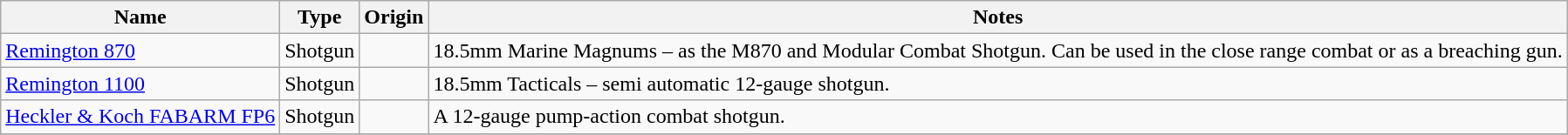<table class="wikitable" ; text-align:"center;">
<tr>
<th>Name</th>
<th>Type</th>
<th>Origin</th>
<th>Notes</th>
</tr>
<tr>
<td><a href='#'>Remington 870</a></td>
<td>Shotgun</td>
<td></td>
<td>18.5mm Marine Magnums – as the M870 and Modular Combat Shotgun. Can be used in the close range combat or as a breaching gun.</td>
</tr>
<tr>
<td><a href='#'>Remington 1100</a></td>
<td>Shotgun</td>
<td></td>
<td>18.5mm Tacticals – semi automatic 12-gauge shotgun.</td>
</tr>
<tr>
<td><a href='#'>Heckler & Koch FABARM FP6</a></td>
<td>Shotgun</td>
<td></td>
<td>A 12-gauge pump-action combat shotgun.</td>
</tr>
<tr>
</tr>
</table>
